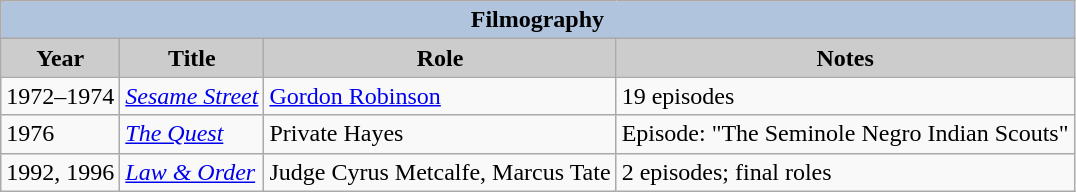<table class="wikitable">
<tr style="text-align:center;">
<th colspan=4 style="background:#B0C4DE;">Filmography</th>
</tr>
<tr style="text-align:center;">
<th style="background:#ccc;">Year</th>
<th style="background:#ccc;">Title</th>
<th style="background:#ccc;">Role</th>
<th style="background:#ccc;">Notes</th>
</tr>
<tr>
<td>1972–1974</td>
<td><em><a href='#'>Sesame Street</a></em></td>
<td><a href='#'>Gordon Robinson</a></td>
<td>19 episodes</td>
</tr>
<tr>
<td>1976</td>
<td><em><a href='#'>The Quest</a></em></td>
<td>Private Hayes</td>
<td>Episode: "The Seminole Negro Indian Scouts"</td>
</tr>
<tr>
<td>1992, 1996</td>
<td><em><a href='#'>Law & Order</a></em></td>
<td>Judge Cyrus Metcalfe, Marcus Tate</td>
<td>2 episodes; final roles</td>
</tr>
</table>
